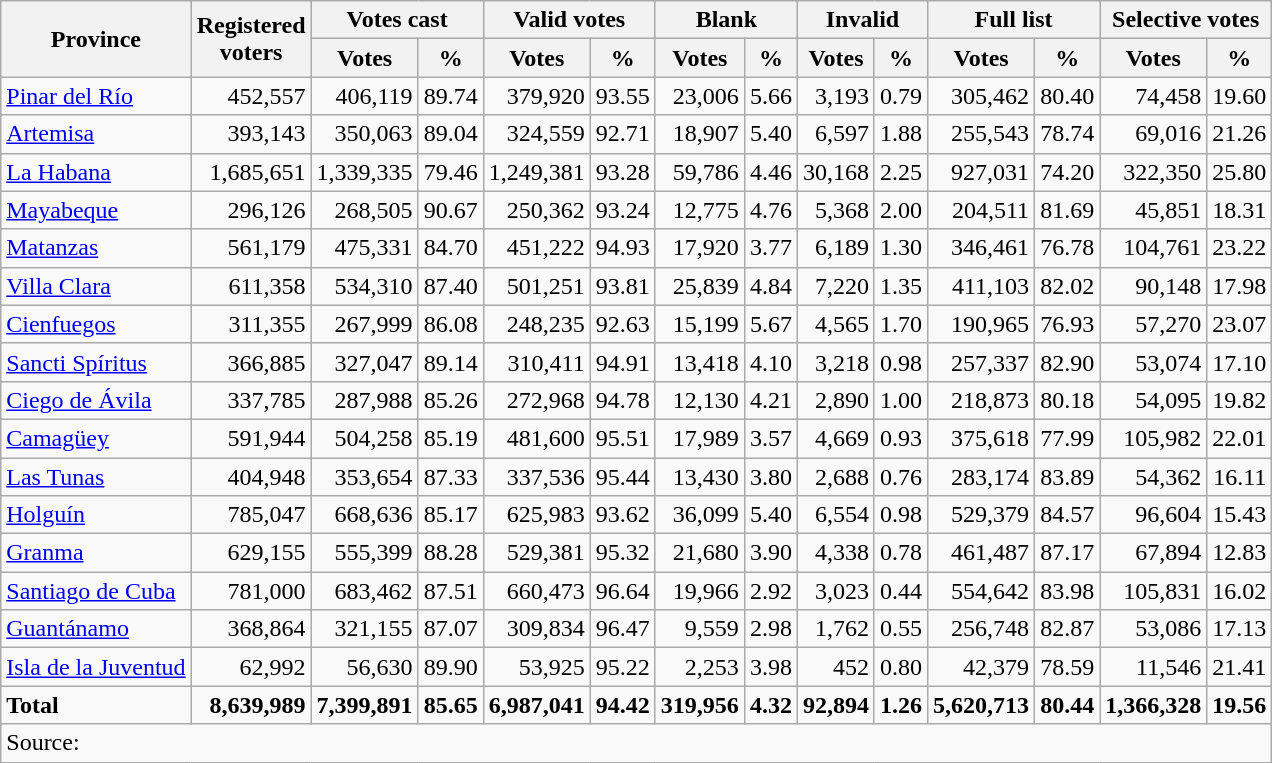<table class="wikitable sortable" style="text-align:right">
<tr>
<th rowspan=2>Province</th>
<th rowspan=2>Registered<br>voters</th>
<th colspan=2>Votes cast</th>
<th colspan=2>Valid votes</th>
<th colspan=2>Blank</th>
<th colspan=2>Invalid</th>
<th colspan=2>Full list</th>
<th colspan=2>Selective votes</th>
</tr>
<tr>
<th>Votes</th>
<th>%</th>
<th>Votes</th>
<th>%</th>
<th>Votes</th>
<th>%</th>
<th>Votes</th>
<th>%</th>
<th>Votes</th>
<th>%</th>
<th>Votes</th>
<th>%</th>
</tr>
<tr>
<td align=left><a href='#'>Pinar del Río</a></td>
<td>452,557</td>
<td>406,119</td>
<td>89.74</td>
<td>379,920</td>
<td>93.55</td>
<td>23,006</td>
<td>5.66</td>
<td>3,193</td>
<td>0.79</td>
<td>305,462</td>
<td>80.40</td>
<td>74,458</td>
<td>19.60</td>
</tr>
<tr>
<td align=left><a href='#'>Artemisa</a></td>
<td>393,143</td>
<td>350,063</td>
<td>89.04</td>
<td>324,559</td>
<td>92.71</td>
<td>18,907</td>
<td>5.40</td>
<td>6,597</td>
<td>1.88</td>
<td>255,543</td>
<td>78.74</td>
<td>69,016</td>
<td>21.26</td>
</tr>
<tr>
<td align=left><a href='#'>La Habana</a></td>
<td>1,685,651</td>
<td>1,339,335</td>
<td>79.46</td>
<td>1,249,381</td>
<td>93.28</td>
<td>59,786</td>
<td>4.46</td>
<td>30,168</td>
<td>2.25</td>
<td>927,031</td>
<td>74.20</td>
<td>322,350</td>
<td>25.80</td>
</tr>
<tr>
<td align=left><a href='#'>Mayabeque</a></td>
<td>296,126</td>
<td>268,505</td>
<td>90.67</td>
<td>250,362</td>
<td>93.24</td>
<td>12,775</td>
<td>4.76</td>
<td>5,368</td>
<td>2.00</td>
<td>204,511</td>
<td>81.69</td>
<td>45,851</td>
<td>18.31</td>
</tr>
<tr>
<td align=left><a href='#'>Matanzas</a></td>
<td>561,179</td>
<td>475,331</td>
<td>84.70</td>
<td>451,222</td>
<td>94.93</td>
<td>17,920</td>
<td>3.77</td>
<td>6,189</td>
<td>1.30</td>
<td>346,461</td>
<td>76.78</td>
<td>104,761</td>
<td>23.22</td>
</tr>
<tr>
<td align=left><a href='#'>Villa Clara</a></td>
<td>611,358</td>
<td>534,310</td>
<td>87.40</td>
<td>501,251</td>
<td>93.81</td>
<td>25,839</td>
<td>4.84</td>
<td>7,220</td>
<td>1.35</td>
<td>411,103</td>
<td>82.02</td>
<td>90,148</td>
<td>17.98</td>
</tr>
<tr>
<td align=left><a href='#'>Cienfuegos</a></td>
<td>311,355</td>
<td>267,999</td>
<td>86.08</td>
<td>248,235</td>
<td>92.63</td>
<td>15,199</td>
<td>5.67</td>
<td>4,565</td>
<td>1.70</td>
<td>190,965</td>
<td>76.93</td>
<td>57,270</td>
<td>23.07</td>
</tr>
<tr>
<td align=left><a href='#'>Sancti Spíritus</a></td>
<td>366,885</td>
<td>327,047</td>
<td>89.14</td>
<td>310,411</td>
<td>94.91</td>
<td>13,418</td>
<td>4.10</td>
<td>3,218</td>
<td>0.98</td>
<td>257,337</td>
<td>82.90</td>
<td>53,074</td>
<td>17.10</td>
</tr>
<tr>
<td align=left><a href='#'>Ciego de Ávila</a></td>
<td>337,785</td>
<td>287,988</td>
<td>85.26</td>
<td>272,968</td>
<td>94.78</td>
<td>12,130</td>
<td>4.21</td>
<td>2,890</td>
<td>1.00</td>
<td>218,873</td>
<td>80.18</td>
<td>54,095</td>
<td>19.82</td>
</tr>
<tr>
<td align=left><a href='#'>Camagüey</a></td>
<td>591,944</td>
<td>504,258</td>
<td>85.19</td>
<td>481,600</td>
<td>95.51</td>
<td>17,989</td>
<td>3.57</td>
<td>4,669</td>
<td>0.93</td>
<td>375,618</td>
<td>77.99</td>
<td>105,982</td>
<td>22.01</td>
</tr>
<tr>
<td align=left><a href='#'>Las Tunas</a></td>
<td>404,948</td>
<td>353,654</td>
<td>87.33</td>
<td>337,536</td>
<td>95.44</td>
<td>13,430</td>
<td>3.80</td>
<td>2,688</td>
<td>0.76</td>
<td>283,174</td>
<td>83.89</td>
<td>54,362</td>
<td>16.11</td>
</tr>
<tr>
<td align=left><a href='#'>Holguín</a></td>
<td>785,047</td>
<td>668,636</td>
<td>85.17</td>
<td>625,983</td>
<td>93.62</td>
<td>36,099</td>
<td>5.40</td>
<td>6,554</td>
<td>0.98</td>
<td>529,379</td>
<td>84.57</td>
<td>96,604</td>
<td>15.43</td>
</tr>
<tr>
<td align=left><a href='#'>Granma</a></td>
<td>629,155</td>
<td>555,399</td>
<td>88.28</td>
<td>529,381</td>
<td>95.32</td>
<td>21,680</td>
<td>3.90</td>
<td>4,338</td>
<td>0.78</td>
<td>461,487</td>
<td>87.17</td>
<td>67,894</td>
<td>12.83</td>
</tr>
<tr>
<td align=left><a href='#'>Santiago de Cuba</a></td>
<td>781,000</td>
<td>683,462</td>
<td>87.51</td>
<td>660,473</td>
<td>96.64</td>
<td>19,966</td>
<td>2.92</td>
<td>3,023</td>
<td>0.44</td>
<td>554,642</td>
<td>83.98</td>
<td>105,831</td>
<td>16.02</td>
</tr>
<tr>
<td align=left><a href='#'>Guantánamo</a></td>
<td>368,864</td>
<td>321,155</td>
<td>87.07</td>
<td>309,834</td>
<td>96.47</td>
<td>9,559</td>
<td>2.98</td>
<td>1,762</td>
<td>0.55</td>
<td>256,748</td>
<td>82.87</td>
<td>53,086</td>
<td>17.13</td>
</tr>
<tr>
<td align=left><a href='#'>Isla de la Juventud</a></td>
<td>62,992</td>
<td>56,630</td>
<td>89.90</td>
<td>53,925</td>
<td>95.22</td>
<td>2,253</td>
<td>3.98</td>
<td>452</td>
<td>0.80</td>
<td>42,379</td>
<td>78.59</td>
<td>11,546</td>
<td>21.41</td>
</tr>
<tr>
<td align=left><strong>Total</strong></td>
<td><strong>8,639,989</strong></td>
<td><strong>7,399,891</strong></td>
<td><strong>85.65</strong></td>
<td><strong>6,987,041</strong></td>
<td><strong>94.42</strong></td>
<td><strong>319,956</strong></td>
<td><strong>4.32</strong></td>
<td><strong>92,894</strong></td>
<td><strong>1.26</strong></td>
<td><strong>5,620,713</strong></td>
<td><strong>80.44</strong></td>
<td><strong>1,366,328</strong></td>
<td><strong>19.56</strong></td>
</tr>
<tr>
<td colspan=14 align=left>Source: </td>
</tr>
</table>
